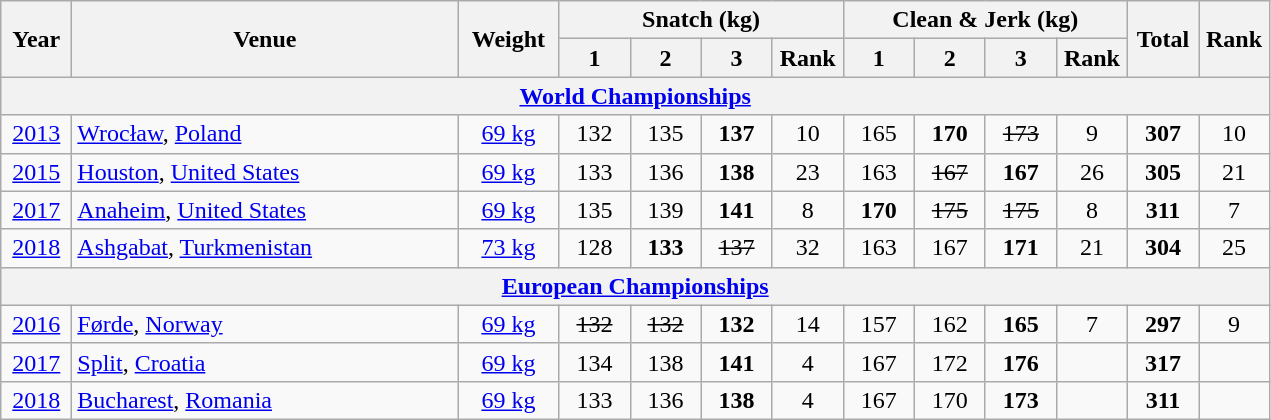<table class = "wikitable" style="text-align:center;">
<tr>
<th rowspan=2 width=40>Year</th>
<th rowspan=2 width=250>Venue</th>
<th rowspan=2 width=60>Weight</th>
<th colspan=4>Snatch (kg)</th>
<th colspan=4>Clean & Jerk (kg)</th>
<th rowspan=2 width=40>Total</th>
<th rowspan=2 width=40>Rank</th>
</tr>
<tr>
<th width=40>1</th>
<th width=40>2</th>
<th width=40>3</th>
<th width=40>Rank</th>
<th width=40>1</th>
<th width=40>2</th>
<th width=40>3</th>
<th width=40>Rank</th>
</tr>
<tr>
<th colspan=13><a href='#'>World Championships</a></th>
</tr>
<tr>
<td><a href='#'>2013</a></td>
<td align=left> <a href='#'>Wrocław</a>, <a href='#'>Poland</a></td>
<td><a href='#'>69 kg</a></td>
<td>132</td>
<td>135</td>
<td><strong>137</strong></td>
<td>10</td>
<td>165</td>
<td><strong>170</strong></td>
<td><s>173</s></td>
<td>9</td>
<td><strong>307</strong></td>
<td>10</td>
</tr>
<tr>
<td><a href='#'>2015</a></td>
<td align=left> <a href='#'>Houston</a>, <a href='#'>United States</a></td>
<td><a href='#'>69 kg</a></td>
<td>133</td>
<td>136</td>
<td><strong>138</strong></td>
<td>23</td>
<td>163</td>
<td><s>167</s></td>
<td><strong>167</strong></td>
<td>26</td>
<td><strong>305</strong></td>
<td>21</td>
</tr>
<tr>
<td><a href='#'>2017</a></td>
<td align=left> <a href='#'>Anaheim</a>, <a href='#'>United States</a></td>
<td><a href='#'>69 kg</a></td>
<td>135</td>
<td>139</td>
<td><strong>141</strong></td>
<td>8</td>
<td><strong>170</strong></td>
<td><s>175</s></td>
<td><s>175</s></td>
<td>8</td>
<td><strong>311</strong></td>
<td>7</td>
</tr>
<tr>
<td><a href='#'>2018</a></td>
<td align=left> <a href='#'>Ashgabat</a>, <a href='#'>Turkmenistan</a></td>
<td><a href='#'>73 kg</a></td>
<td>128</td>
<td><strong>133</strong></td>
<td><s>137 </s></td>
<td>32</td>
<td>163</td>
<td>167</td>
<td><strong>171</strong></td>
<td>21</td>
<td><strong>304</strong></td>
<td>25</td>
</tr>
<tr>
<th colspan=13><a href='#'>European Championships</a></th>
</tr>
<tr>
<td><a href='#'>2016</a></td>
<td align=left> <a href='#'>Førde</a>, <a href='#'>Norway</a></td>
<td><a href='#'>69 kg</a></td>
<td><s>132</s></td>
<td><s>132</s></td>
<td><strong>132</strong></td>
<td>14</td>
<td>157</td>
<td>162</td>
<td><strong>165</strong></td>
<td>7</td>
<td><strong>297</strong></td>
<td>9</td>
</tr>
<tr>
<td><a href='#'>2017</a></td>
<td align=left> <a href='#'>Split</a>, <a href='#'>Croatia</a></td>
<td><a href='#'>69 kg</a></td>
<td>134</td>
<td>138</td>
<td><strong>141</strong></td>
<td>4</td>
<td>167</td>
<td>172</td>
<td><strong>176</strong></td>
<td></td>
<td><strong>317</strong></td>
<td></td>
</tr>
<tr>
<td><a href='#'>2018</a></td>
<td align=left> <a href='#'>Bucharest</a>, <a href='#'>Romania</a></td>
<td><a href='#'>69 kg</a></td>
<td>133</td>
<td>136</td>
<td><strong>138</strong></td>
<td>4</td>
<td>167</td>
<td>170</td>
<td><strong>173</strong></td>
<td></td>
<td><strong>311</strong></td>
<td></td>
</tr>
</table>
